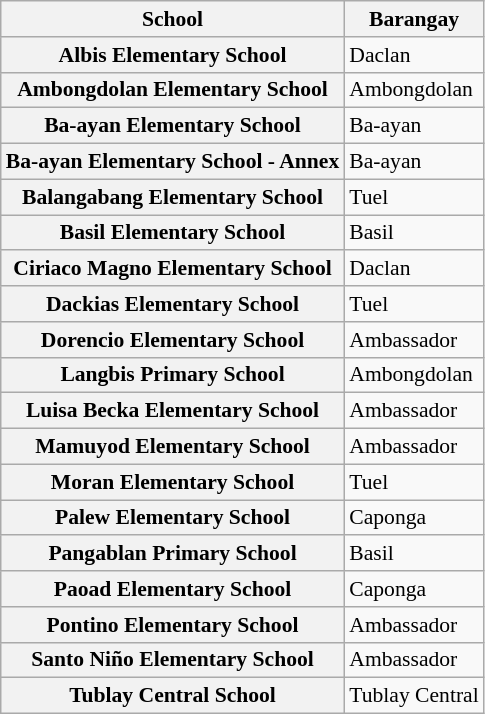<table class="wikitable collapsible sortable collapsed plainrowheaders" style="font-size:90%;">
<tr>
<th scope="col">School</th>
<th scope="col">Barangay</th>
</tr>
<tr>
<th scope="row">Albis Elementary School</th>
<td>Daclan</td>
</tr>
<tr>
<th scope="row">Ambongdolan Elementary School</th>
<td>Ambongdolan</td>
</tr>
<tr>
<th scope="row">Ba-ayan Elementary School</th>
<td>Ba-ayan</td>
</tr>
<tr>
<th scope="row">Ba-ayan Elementary School - Annex</th>
<td>Ba-ayan</td>
</tr>
<tr>
<th scope="row">Balangabang Elementary School</th>
<td>Tuel</td>
</tr>
<tr>
<th scope="row">Basil Elementary School</th>
<td>Basil</td>
</tr>
<tr>
<th scope="row">Ciriaco Magno Elementary School</th>
<td>Daclan</td>
</tr>
<tr>
<th scope="row">Dackias Elementary School</th>
<td>Tuel</td>
</tr>
<tr>
<th scope="row">Dorencio Elementary School</th>
<td>Ambassador</td>
</tr>
<tr>
<th scope="row">Langbis Primary School</th>
<td>Ambongdolan</td>
</tr>
<tr>
<th scope="row">Luisa Becka Elementary School</th>
<td>Ambassador</td>
</tr>
<tr>
<th scope="row">Mamuyod Elementary School</th>
<td>Ambassador</td>
</tr>
<tr>
<th scope="row">Moran Elementary School</th>
<td>Tuel</td>
</tr>
<tr>
<th scope="row">Palew Elementary School</th>
<td>Caponga</td>
</tr>
<tr>
<th scope="row">Pangablan Primary School</th>
<td>Basil</td>
</tr>
<tr>
<th scope="row">Paoad Elementary School</th>
<td>Caponga</td>
</tr>
<tr>
<th scope="row">Pontino Elementary School</th>
<td>Ambassador</td>
</tr>
<tr>
<th scope="row">Santo Niño Elementary School</th>
<td>Ambassador</td>
</tr>
<tr>
<th scope="row">Tublay Central School</th>
<td>Tublay Central</td>
</tr>
</table>
